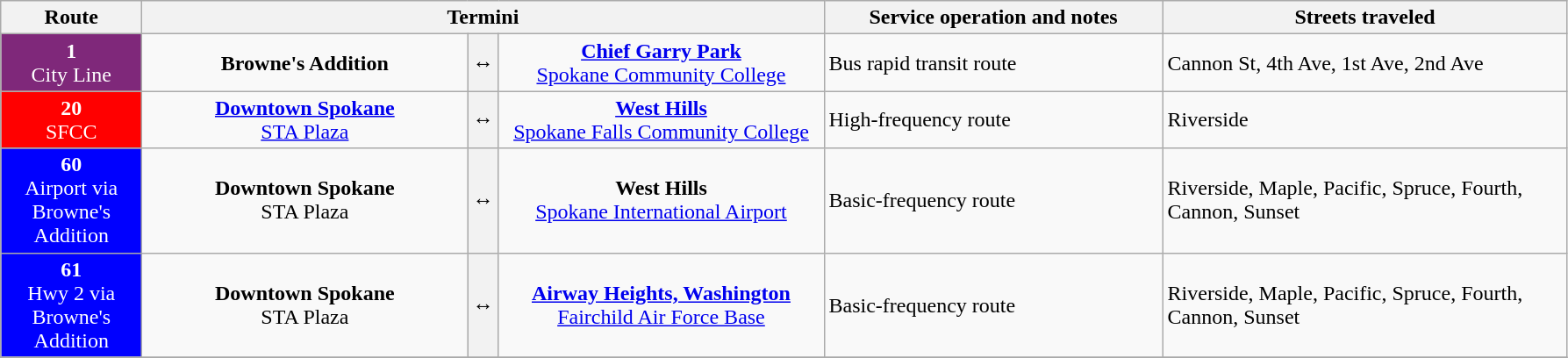<table class=wikitable style="font-size: 100%;" text-valign="center"|>
<tr>
<th width="100px">Route</th>
<th colspan=3>Termini</th>
<th width="250px">Service operation and notes</th>
<th width="300px">Streets traveled</th>
</tr>
<tr>
<td style="background:#7f287a; color:white" align="center" valign="center"><div><strong>1</strong><br>City Line<br></div></td>
<td width="240px" align="center" !><strong>Browne's Addition</strong></td>
<th><span>↔</span></th>
<td width="240px" align="center" !><strong><a href='#'>Chief Garry Park</a></strong><br><a href='#'>Spokane Community College</a></td>
<td>Bus rapid transit route</td>
<td>Cannon St, 4th Ave, 1st Ave, 2nd Ave</td>
</tr>
<tr>
<td style="background:red; color:white" align="center" valign=center><div><strong>20</strong><br>SFCC</div></td>
<td ! width="240px" align="center"><strong><a href='#'>Downtown Spokane</a></strong> <br><a href='#'>STA Plaza</a><br></td>
<th><span>↔</span></th>
<td ! width="240px" align="center"><strong><a href='#'>West Hills</a></strong><br><a href='#'>Spokane Falls Community College</a><br></td>
<td>High-frequency route</td>
<td>Riverside</td>
</tr>
<tr>
<td style="background:blue; color:white" align="center" valign=center><div><strong>60</strong><br>Airport via Browne's Addition</div></td>
<td ! width="240px" align="center"><strong>Downtown Spokane</strong> <br>STA Plaza<br></td>
<th><span>↔</span></th>
<td ! width="240px" align="center"><strong>West Hills</strong><br><a href='#'>Spokane International Airport</a><br></td>
<td>Basic-frequency route</td>
<td>Riverside, Maple, Pacific, Spruce, Fourth, Cannon, Sunset</td>
</tr>
<tr>
<td style="background:blue; color:white" align="center" valign=center><div><strong>61</strong><br>Hwy 2 via Browne's Addition</div></td>
<td ! width="240px" align="center"><strong>Downtown Spokane</strong> <br>STA Plaza<br></td>
<th><span>↔</span></th>
<td ! width="240px" align="center"><strong><a href='#'>Airway Heights, Washington</a></strong><br><a href='#'>Fairchild Air Force Base</a><br></td>
<td>Basic-frequency route</td>
<td>Riverside, Maple, Pacific, Spruce, Fourth, Cannon, Sunset</td>
</tr>
<tr>
</tr>
</table>
